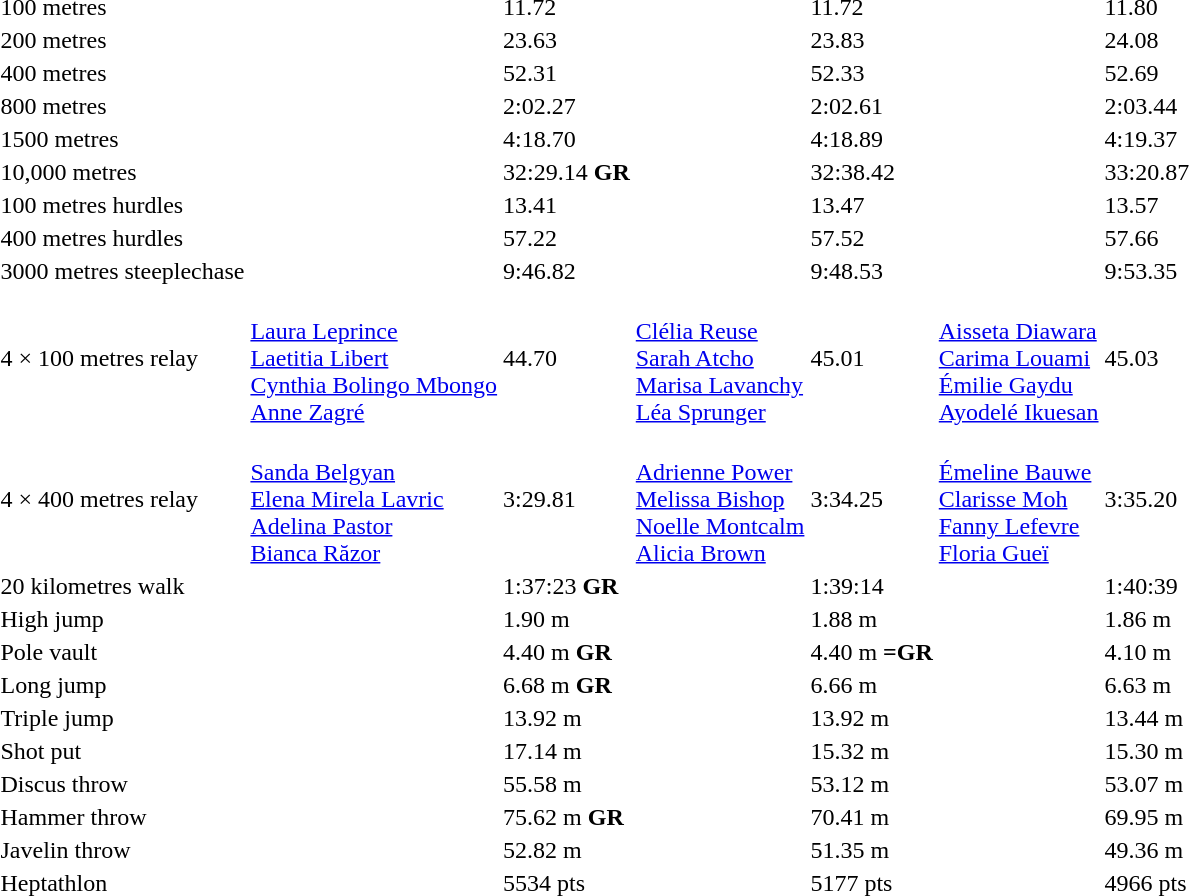<table>
<tr>
<td>100 metres</td>
<td></td>
<td>11.72</td>
<td></td>
<td>11.72</td>
<td></td>
<td>11.80</td>
</tr>
<tr>
<td>200 metres</td>
<td></td>
<td>23.63</td>
<td></td>
<td>23.83</td>
<td></td>
<td>24.08</td>
</tr>
<tr>
<td>400 metres</td>
<td></td>
<td>52.31</td>
<td></td>
<td>52.33</td>
<td></td>
<td>52.69</td>
</tr>
<tr>
<td>800 metres</td>
<td></td>
<td>2:02.27</td>
<td></td>
<td>2:02.61</td>
<td></td>
<td>2:03.44</td>
</tr>
<tr>
<td>1500 metres</td>
<td></td>
<td>4:18.70</td>
<td></td>
<td>4:18.89</td>
<td></td>
<td>4:19.37</td>
</tr>
<tr>
<td>10,000 metres</td>
<td></td>
<td>32:29.14 <strong>GR</strong></td>
<td></td>
<td>32:38.42</td>
<td></td>
<td>33:20.87</td>
</tr>
<tr>
<td>100 metres hurdles</td>
<td></td>
<td>13.41</td>
<td></td>
<td>13.47</td>
<td></td>
<td>13.57</td>
</tr>
<tr>
<td>400 metres hurdles</td>
<td></td>
<td>57.22</td>
<td></td>
<td>57.52</td>
<td></td>
<td>57.66</td>
</tr>
<tr>
<td>3000 metres steeplechase</td>
<td></td>
<td>9:46.82</td>
<td></td>
<td>9:48.53</td>
<td></td>
<td>9:53.35</td>
</tr>
<tr>
<td>4 × 100 metres relay</td>
<td><br><a href='#'>Laura Leprince</a><br><a href='#'>Laetitia Libert</a><br><a href='#'>Cynthia Bolingo Mbongo</a><br><a href='#'>Anne Zagré</a></td>
<td>44.70</td>
<td><br><a href='#'>Clélia Reuse</a><br><a href='#'>Sarah Atcho</a><br><a href='#'>Marisa Lavanchy</a><br><a href='#'>Léa Sprunger</a></td>
<td>45.01</td>
<td><br><a href='#'>Aisseta Diawara</a><br><a href='#'>Carima Louami</a><br><a href='#'>Émilie Gaydu</a><br><a href='#'>Ayodelé Ikuesan</a></td>
<td>45.03</td>
</tr>
<tr>
<td>4 × 400 metres relay</td>
<td><br><a href='#'>Sanda Belgyan</a><br><a href='#'>Elena Mirela Lavric</a><br><a href='#'>Adelina Pastor</a><br><a href='#'>Bianca Răzor</a></td>
<td>3:29.81</td>
<td><br><a href='#'>Adrienne Power</a><br><a href='#'>Melissa Bishop</a><br><a href='#'>Noelle Montcalm</a><br><a href='#'>Alicia Brown</a></td>
<td>3:34.25</td>
<td><br><a href='#'>Émeline Bauwe</a><br><a href='#'>Clarisse Moh</a><br><a href='#'>Fanny Lefevre</a><br><a href='#'>Floria Gueï</a></td>
<td>3:35.20</td>
</tr>
<tr>
<td>20 kilometres walk</td>
<td></td>
<td>1:37:23 <strong>GR</strong></td>
<td></td>
<td>1:39:14</td>
<td></td>
<td>1:40:39</td>
</tr>
<tr>
<td>High jump</td>
<td></td>
<td>1.90 m</td>
<td></td>
<td>1.88 m</td>
<td></td>
<td>1.86 m</td>
</tr>
<tr>
<td>Pole vault</td>
<td></td>
<td>4.40 m <strong>GR</strong></td>
<td></td>
<td>4.40 m <strong>=GR</strong></td>
<td><br></td>
<td>4.10 m</td>
</tr>
<tr>
<td>Long jump</td>
<td></td>
<td>6.68 m <strong>GR</strong></td>
<td></td>
<td>6.66 m</td>
<td></td>
<td>6.63 m</td>
</tr>
<tr>
<td>Triple jump</td>
<td></td>
<td>13.92 m</td>
<td></td>
<td>13.92 m</td>
<td></td>
<td>13.44 m</td>
</tr>
<tr>
<td>Shot put</td>
<td></td>
<td>17.14 m</td>
<td></td>
<td>15.32 m</td>
<td></td>
<td>15.30 m</td>
</tr>
<tr>
<td>Discus throw</td>
<td></td>
<td>55.58 m</td>
<td></td>
<td>53.12 m</td>
<td></td>
<td>53.07 m</td>
</tr>
<tr>
<td>Hammer throw</td>
<td></td>
<td>75.62 m <strong>GR</strong></td>
<td></td>
<td>70.41 m</td>
<td></td>
<td>69.95 m</td>
</tr>
<tr>
<td>Javelin throw</td>
<td></td>
<td>52.82 m</td>
<td></td>
<td>51.35 m</td>
<td></td>
<td>49.36 m</td>
</tr>
<tr>
<td>Heptathlon</td>
<td></td>
<td>5534 pts</td>
<td></td>
<td>5177 pts</td>
<td></td>
<td>4966 pts</td>
</tr>
</table>
